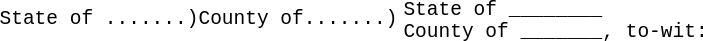<table>
<tr>
<td><pre><br>State of .......)County of.......)
</pre></td>
<td><br><pre>
State of ________
County of _______, to-wit:
</pre></td>
</tr>
</table>
